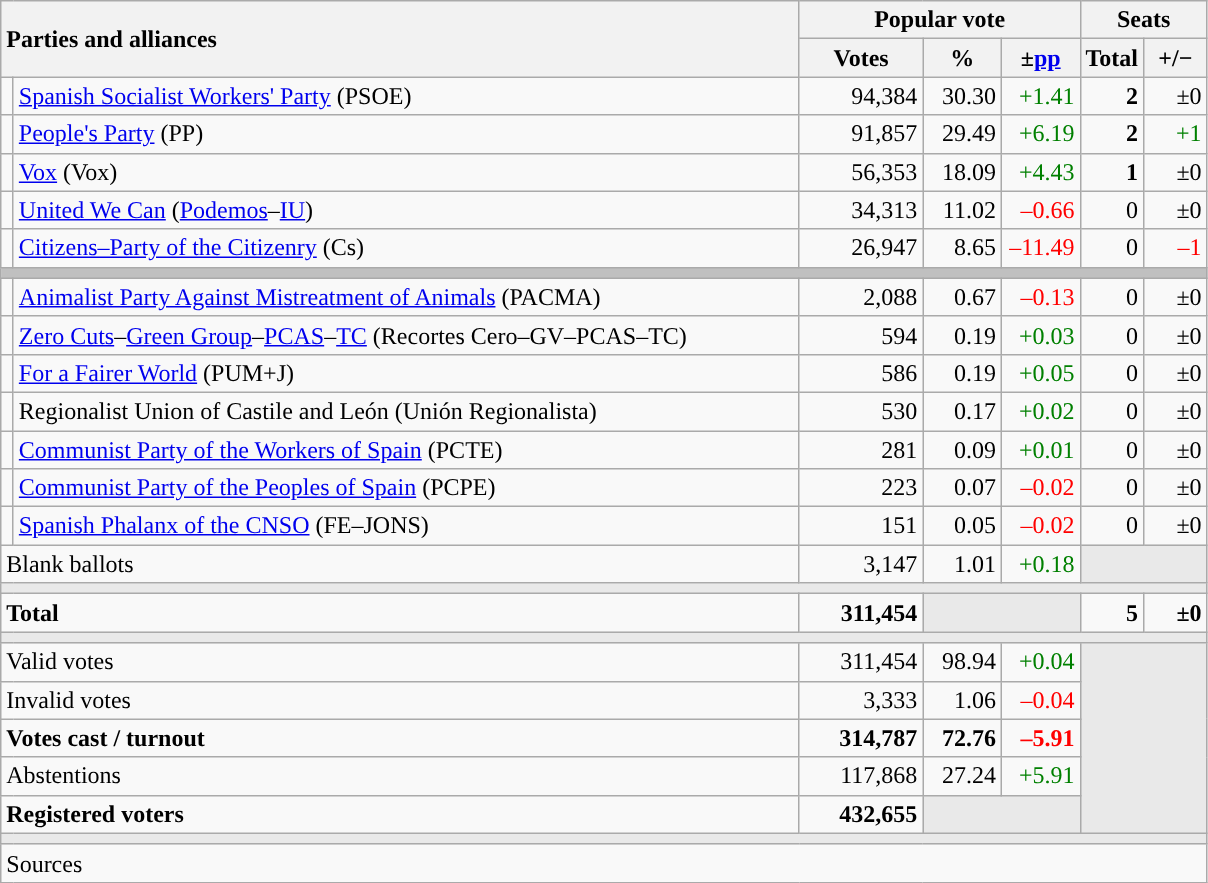<table class="wikitable" style="text-align:right;">
<tr>
<th style="text-align:left;" rowspan="2" colspan="2" width="525">Parties and alliances</th>
<th colspan="3">Popular vote</th>
<th colspan="2">Seats</th>
</tr>
<tr>
<th width="75">Votes</th>
<th width="45">%</th>
<th width="45">±<a href='#'>pp</a></th>
<th width="35">Total</th>
<th width="35">+/−</th>
</tr>
<tr>
<td width="1" style="color:inherit;background:"></td>
<td align="left"><a href='#'>Spanish Socialist Workers' Party</a> (PSOE)</td>
<td>94,384</td>
<td>30.30</td>
<td style="color:green;">+1.41</td>
<td><strong>2</strong></td>
<td>±0</td>
</tr>
<tr>
<td style="color:inherit;background:"></td>
<td align="left"><a href='#'>People's Party</a> (PP)</td>
<td>91,857</td>
<td>29.49</td>
<td style="color:green;">+6.19</td>
<td><strong>2</strong></td>
<td style="color:green;">+1</td>
</tr>
<tr>
<td style="color:inherit;background:"></td>
<td align="left"><a href='#'>Vox</a> (Vox)</td>
<td>56,353</td>
<td>18.09</td>
<td style="color:green;">+4.43</td>
<td><strong>1</strong></td>
<td>±0</td>
</tr>
<tr>
<td style="color:inherit;background:"></td>
<td align="left"><a href='#'>United We Can</a> (<a href='#'>Podemos</a>–<a href='#'>IU</a>)</td>
<td>34,313</td>
<td>11.02</td>
<td style="color:red;">–0.66</td>
<td>0</td>
<td>±0</td>
</tr>
<tr>
<td style="color:inherit;background:"></td>
<td align="left"><a href='#'>Citizens–Party of the Citizenry</a> (Cs)</td>
<td>26,947</td>
<td>8.65</td>
<td style="color:red;">–11.49</td>
<td>0</td>
<td style="color:red;">–1</td>
</tr>
<tr>
<td colspan="7" bgcolor="#C0C0C0"></td>
</tr>
<tr>
<td style="color:inherit;background:"></td>
<td align="left"><a href='#'>Animalist Party Against Mistreatment of Animals</a> (PACMA)</td>
<td>2,088</td>
<td>0.67</td>
<td style="color:red;">–0.13</td>
<td>0</td>
<td>±0</td>
</tr>
<tr>
<td style="color:inherit;background:"></td>
<td align="left"><a href='#'>Zero Cuts</a>–<a href='#'>Green Group</a>–<a href='#'>PCAS</a>–<a href='#'>TC</a> (Recortes Cero–GV–PCAS–TC)</td>
<td>594</td>
<td>0.19</td>
<td style="color:green;">+0.03</td>
<td>0</td>
<td>±0</td>
</tr>
<tr>
<td style="color:inherit;background:"></td>
<td align="left"><a href='#'>For a Fairer World</a> (PUM+J)</td>
<td>586</td>
<td>0.19</td>
<td style="color:green;">+0.05</td>
<td>0</td>
<td>±0</td>
</tr>
<tr>
<td style="color:inherit;background:"></td>
<td align="left">Regionalist Union of Castile and León (Unión Regionalista)</td>
<td>530</td>
<td>0.17</td>
<td style="color:green;">+0.02</td>
<td>0</td>
<td>±0</td>
</tr>
<tr>
<td style="color:inherit;background:"></td>
<td align="left"><a href='#'>Communist Party of the Workers of Spain</a> (PCTE)</td>
<td>281</td>
<td>0.09</td>
<td style="color:green;">+0.01</td>
<td>0</td>
<td>±0</td>
</tr>
<tr>
<td style="color:inherit;background:"></td>
<td align="left"><a href='#'>Communist Party of the Peoples of Spain</a> (PCPE)</td>
<td>223</td>
<td>0.07</td>
<td style="color:red;">–0.02</td>
<td>0</td>
<td>±0</td>
</tr>
<tr>
<td style="color:inherit;background:"></td>
<td align="left"><a href='#'>Spanish Phalanx of the CNSO</a> (FE–JONS)</td>
<td>151</td>
<td>0.05</td>
<td style="color:red;">–0.02</td>
<td>0</td>
<td>±0</td>
</tr>
<tr>
<td align="left" colspan="2">Blank ballots</td>
<td>3,147</td>
<td>1.01</td>
<td style="color:green;">+0.18</td>
<td bgcolor="#E9E9E9" colspan="2"></td>
</tr>
<tr>
<td colspan="7" bgcolor="#E9E9E9"></td>
</tr>
<tr style="font-weight:bold;">
<td align="left" colspan="2">Total</td>
<td>311,454</td>
<td bgcolor="#E9E9E9" colspan="2"></td>
<td>5</td>
<td>±0</td>
</tr>
<tr>
<td colspan="7" bgcolor="#E9E9E9"></td>
</tr>
<tr>
<td align="left" colspan="2">Valid votes</td>
<td>311,454</td>
<td>98.94</td>
<td style="color:green;">+0.04</td>
<td bgcolor="#E9E9E9" colspan="2" rowspan="5"></td>
</tr>
<tr>
<td align="left" colspan="2">Invalid votes</td>
<td>3,333</td>
<td>1.06</td>
<td style="color:red;">–0.04</td>
</tr>
<tr style="font-weight:bold;">
<td align="left" colspan="2">Votes cast / turnout</td>
<td>314,787</td>
<td>72.76</td>
<td style="color:red;">–5.91</td>
</tr>
<tr>
<td align="left" colspan="2">Abstentions</td>
<td>117,868</td>
<td>27.24</td>
<td style="color:green;">+5.91</td>
</tr>
<tr style="font-weight:bold;">
<td align="left" colspan="2">Registered voters</td>
<td>432,655</td>
<td bgcolor="#E9E9E9" colspan="2"></td>
</tr>
<tr>
<td colspan="7" bgcolor="#E9E9E9"></td>
</tr>
<tr>
<td align="left" colspan="7">Sources</td>
</tr>
</table>
